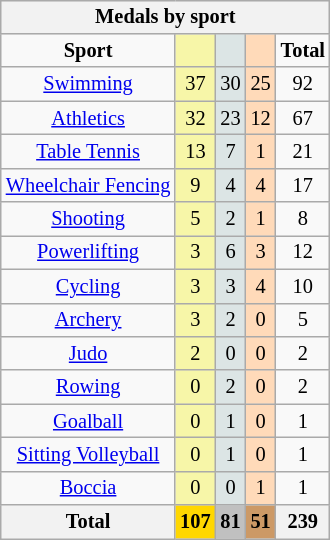<table class="wikitable" style="font-size:85%; float:right;">
<tr style="background:#efefef;">
<th colspan=7>Medals by sport</th>
</tr>
<tr align=center>
<td><strong>Sport</strong></td>
<td style="background:#f7f6a8;"></td>
<td style="background:#dce5e5;"></td>
<td style="background:#ffdab9;"></td>
<td><strong>Total</strong></td>
</tr>
<tr align=center>
<td><a href='#'>Swimming</a></td>
<td style="background:#f7f6a8;">37</td>
<td style="background:#dce5e5;">30</td>
<td style="background:#ffdab9;">25</td>
<td>92</td>
</tr>
<tr align=center>
<td><a href='#'>Athletics</a></td>
<td style="background:#f7f6a8;">32</td>
<td style="background:#dce5e5;">23</td>
<td style="background:#ffdab9;">12</td>
<td>67</td>
</tr>
<tr align=center>
<td><a href='#'>Table Tennis</a></td>
<td style="background:#f7f6a8;">13</td>
<td style="background:#dce5e5;">7</td>
<td style="background:#ffdab9;">1</td>
<td>21</td>
</tr>
<tr align=center>
<td><a href='#'>Wheelchair Fencing</a></td>
<td style="background:#f7f6a8;">9</td>
<td style="background:#dce5e5;">4</td>
<td style="background:#ffdab9;">4</td>
<td>17</td>
</tr>
<tr align=center>
<td><a href='#'>Shooting</a></td>
<td style="background:#f7f6a8;">5</td>
<td style="background:#dce5e5;">2</td>
<td style="background:#ffdab9;">1</td>
<td>8</td>
</tr>
<tr align=center>
<td><a href='#'>Powerlifting</a></td>
<td style="background:#f7f6a8;">3</td>
<td style="background:#dce5e5;">6</td>
<td style="background:#ffdab9;">3</td>
<td>12</td>
</tr>
<tr align=center>
<td><a href='#'>Cycling</a></td>
<td style="background:#f7f6a8;">3</td>
<td style="background:#dce5e5;">3</td>
<td style="background:#ffdab9;">4</td>
<td>10</td>
</tr>
<tr align=center>
<td><a href='#'>Archery</a></td>
<td style="background:#f7f6a8;">3</td>
<td style="background:#dce5e5;">2</td>
<td style="background:#ffdab9;">0</td>
<td>5</td>
</tr>
<tr align=center>
<td><a href='#'>Judo</a></td>
<td style="background:#f7f6a8;">2</td>
<td style="background:#dce5e5;">0</td>
<td style="background:#ffdab9;">0</td>
<td>2</td>
</tr>
<tr align=center>
<td><a href='#'>Rowing</a></td>
<td style="background:#f7f6a8;">0</td>
<td style="background:#dce5e5;">2</td>
<td style="background:#ffdab9;">0</td>
<td>2</td>
</tr>
<tr align=center>
<td><a href='#'>Goalball</a></td>
<td style="background:#f7f6a8;">0</td>
<td style="background:#dce5e5;">1</td>
<td style="background:#ffdab9;">0</td>
<td>1</td>
</tr>
<tr align=center>
<td><a href='#'>Sitting Volleyball</a></td>
<td style="background:#f7f6a8;">0</td>
<td style="background:#dce5e5;">1</td>
<td style="background:#ffdab9;">0</td>
<td>1</td>
</tr>
<tr align=center>
<td><a href='#'>Boccia</a></td>
<td style="background:#f7f6a8;">0</td>
<td style="background:#dce5e5;">0</td>
<td style="background:#ffdab9;">1</td>
<td>1</td>
</tr>
<tr align=center>
<th>Total</th>
<th style="background:gold;">107</th>
<th style="background:silver;">81</th>
<th style="background:#c96;">51</th>
<th>239</th>
</tr>
</table>
